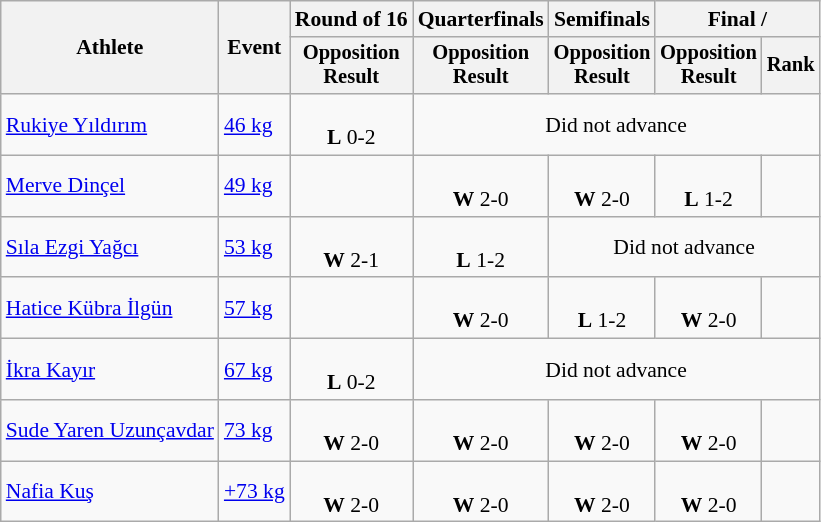<table class=wikitable style=font-size:90%;text-align:center>
<tr>
<th rowspan=2>Athlete</th>
<th rowspan=2>Event</th>
<th>Round of 16</th>
<th>Quarterfinals</th>
<th>Semifinals</th>
<th colspan=2>Final / </th>
</tr>
<tr style=font-size:95%>
<th>Opposition<br>Result</th>
<th>Opposition<br>Result</th>
<th>Opposition<br>Result</th>
<th>Opposition<br>Result</th>
<th>Rank</th>
</tr>
<tr>
<td align=left><a href='#'>Rukiye Yıldırım</a></td>
<td align=left><a href='#'>46 kg</a></td>
<td><br><strong>L</strong> 0-2</td>
<td colspan="4">Did not advance</td>
</tr>
<tr>
<td align=left><a href='#'>Merve Dinçel</a></td>
<td align=left><a href='#'>49 kg</a></td>
<td></td>
<td><br><strong>W</strong> 2-0</td>
<td><br><strong>W</strong> 2-0</td>
<td><br><strong>L</strong> 1-2</td>
<td></td>
</tr>
<tr>
<td align=left><a href='#'>Sıla Ezgi Yağcı</a></td>
<td align=left><a href='#'>53 kg</a></td>
<td><br><strong>W</strong> 2-1</td>
<td><br><strong>L</strong> 1-2</td>
<td colspan="3">Did not advance</td>
</tr>
<tr>
<td align=left><a href='#'>Hatice Kübra İlgün</a></td>
<td align=left><a href='#'>57 kg</a></td>
<td></td>
<td><br><strong>W</strong> 2-0</td>
<td><br><strong>L</strong> 1-2</td>
<td><br><strong>W</strong> 2-0</td>
<td></td>
</tr>
<tr>
<td align=left><a href='#'>İkra Kayır</a></td>
<td align=left><a href='#'>67 kg</a></td>
<td><br><strong>L</strong> 0-2</td>
<td colspan="4">Did not advance</td>
</tr>
<tr>
<td align=left><a href='#'>Sude Yaren Uzunçavdar</a></td>
<td align=left><a href='#'>73 kg</a></td>
<td><br><strong>W</strong> 2-0</td>
<td><br><strong>W</strong> 2-0</td>
<td><br><strong>W</strong> 2-0</td>
<td><br><strong>W</strong> 2-0</td>
<td></td>
</tr>
<tr>
<td align=left><a href='#'>Nafia Kuş</a></td>
<td align=left><a href='#'>+73 kg</a></td>
<td><br><strong>W</strong> 2-0</td>
<td><br><strong>W</strong> 2-0</td>
<td><br><strong>W</strong> 2-0</td>
<td><br><strong>W</strong> 2-0</td>
<td></td>
</tr>
</table>
